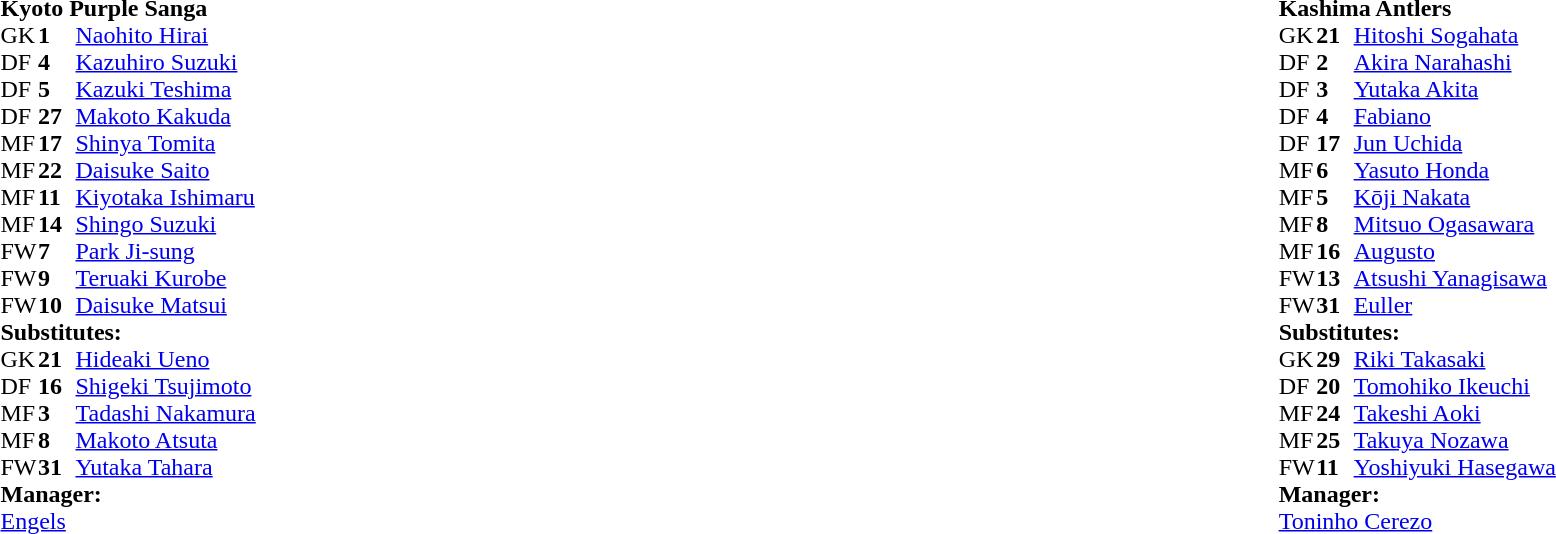<table width="100%">
<tr>
<td valign="top" width="50%"><br><table style="font-size: 100%" cellspacing="0" cellpadding="0">
<tr>
<td colspan="4"><strong>Kyoto Purple Sanga</strong></td>
</tr>
<tr>
<th width="25"></th>
<th width="25"></th>
</tr>
<tr>
<td>GK</td>
<td><strong>1</strong></td>
<td> <a href='#'>Naohito Hirai</a></td>
</tr>
<tr>
<td>DF</td>
<td><strong>4</strong></td>
<td> <a href='#'>Kazuhiro Suzuki</a></td>
</tr>
<tr>
<td>DF</td>
<td><strong>5</strong></td>
<td> <a href='#'>Kazuki Teshima</a></td>
</tr>
<tr>
<td>DF</td>
<td><strong>27</strong></td>
<td> <a href='#'>Makoto Kakuda</a></td>
</tr>
<tr>
<td>MF</td>
<td><strong>17</strong></td>
<td> <a href='#'>Shinya Tomita</a></td>
</tr>
<tr>
<td>MF</td>
<td><strong>22</strong></td>
<td> <a href='#'>Daisuke Saito</a></td>
</tr>
<tr>
<td>MF</td>
<td><strong>11</strong></td>
<td> <a href='#'>Kiyotaka Ishimaru</a></td>
</tr>
<tr>
<td>MF</td>
<td><strong>14</strong></td>
<td> <a href='#'>Shingo Suzuki</a></td>
</tr>
<tr>
<td>FW</td>
<td><strong>7</strong></td>
<td> <a href='#'>Park Ji-sung</a></td>
<td></td>
</tr>
<tr>
<td>FW</td>
<td><strong>9</strong></td>
<td> <a href='#'>Teruaki Kurobe</a></td>
</tr>
<tr>
<td>FW</td>
<td><strong>10</strong></td>
<td> <a href='#'>Daisuke Matsui</a></td>
</tr>
<tr>
<td colspan="4"><strong>Substitutes:</strong></td>
</tr>
<tr>
<td>GK</td>
<td><strong>21</strong></td>
<td> <a href='#'>Hideaki Ueno</a></td>
</tr>
<tr>
<td>DF</td>
<td><strong>16</strong></td>
<td> <a href='#'>Shigeki Tsujimoto</a></td>
</tr>
<tr>
<td>MF</td>
<td><strong>3</strong></td>
<td> <a href='#'>Tadashi Nakamura</a></td>
</tr>
<tr>
<td>MF</td>
<td><strong>8</strong></td>
<td> <a href='#'>Makoto Atsuta</a></td>
<td></td>
</tr>
<tr>
<td>FW</td>
<td><strong>31</strong></td>
<td> <a href='#'>Yutaka Tahara</a></td>
</tr>
<tr>
<td colspan="4"><strong>Manager:</strong></td>
</tr>
<tr>
<td colspan="3"> <a href='#'>Engels</a></td>
</tr>
</table>
</td>
<td valign="top" width="50%"><br><table style="font-size: 100%" cellspacing="0" cellpadding="0" align="center">
<tr>
<td colspan="4"><strong>Kashima Antlers</strong></td>
</tr>
<tr>
<th width="25"></th>
<th width="25"></th>
</tr>
<tr>
<td>GK</td>
<td><strong>21</strong></td>
<td> <a href='#'>Hitoshi Sogahata</a></td>
</tr>
<tr>
<td>DF</td>
<td><strong>2</strong></td>
<td> <a href='#'>Akira Narahashi</a></td>
</tr>
<tr>
<td>DF</td>
<td><strong>3</strong></td>
<td> <a href='#'>Yutaka Akita</a></td>
</tr>
<tr>
<td>DF</td>
<td><strong>4</strong></td>
<td> <a href='#'>Fabiano</a></td>
</tr>
<tr>
<td>DF</td>
<td><strong>17</strong></td>
<td> <a href='#'>Jun Uchida</a></td>
<td></td>
</tr>
<tr>
<td>MF</td>
<td><strong>6</strong></td>
<td> <a href='#'>Yasuto Honda</a></td>
<td></td>
</tr>
<tr>
<td>MF</td>
<td><strong>5</strong></td>
<td> <a href='#'>Kōji Nakata</a></td>
</tr>
<tr>
<td>MF</td>
<td><strong>8</strong></td>
<td> <a href='#'>Mitsuo Ogasawara</a></td>
</tr>
<tr>
<td>MF</td>
<td><strong>16</strong></td>
<td> <a href='#'>Augusto</a></td>
</tr>
<tr>
<td>FW</td>
<td><strong>13</strong></td>
<td> <a href='#'>Atsushi Yanagisawa</a></td>
</tr>
<tr>
<td>FW</td>
<td><strong>31</strong></td>
<td> <a href='#'>Euller</a></td>
</tr>
<tr>
<td colspan="4"><strong>Substitutes:</strong></td>
</tr>
<tr>
<td>GK</td>
<td><strong>29</strong></td>
<td> <a href='#'>Riki Takasaki</a></td>
<td></td>
</tr>
<tr>
<td>DF</td>
<td><strong>20</strong></td>
<td> <a href='#'>Tomohiko Ikeuchi</a></td>
</tr>
<tr>
<td>MF</td>
<td><strong>24</strong></td>
<td> <a href='#'>Takeshi Aoki</a></td>
<td></td>
</tr>
<tr>
<td>MF</td>
<td><strong>25</strong></td>
<td> <a href='#'>Takuya Nozawa</a></td>
</tr>
<tr>
<td>FW</td>
<td><strong>11</strong></td>
<td> <a href='#'>Yoshiyuki Hasegawa</a></td>
<td></td>
</tr>
<tr>
<td colspan="4"><strong>Manager:</strong></td>
</tr>
<tr>
<td colspan="3"> <a href='#'>Toninho Cerezo</a></td>
</tr>
</table>
</td>
</tr>
</table>
